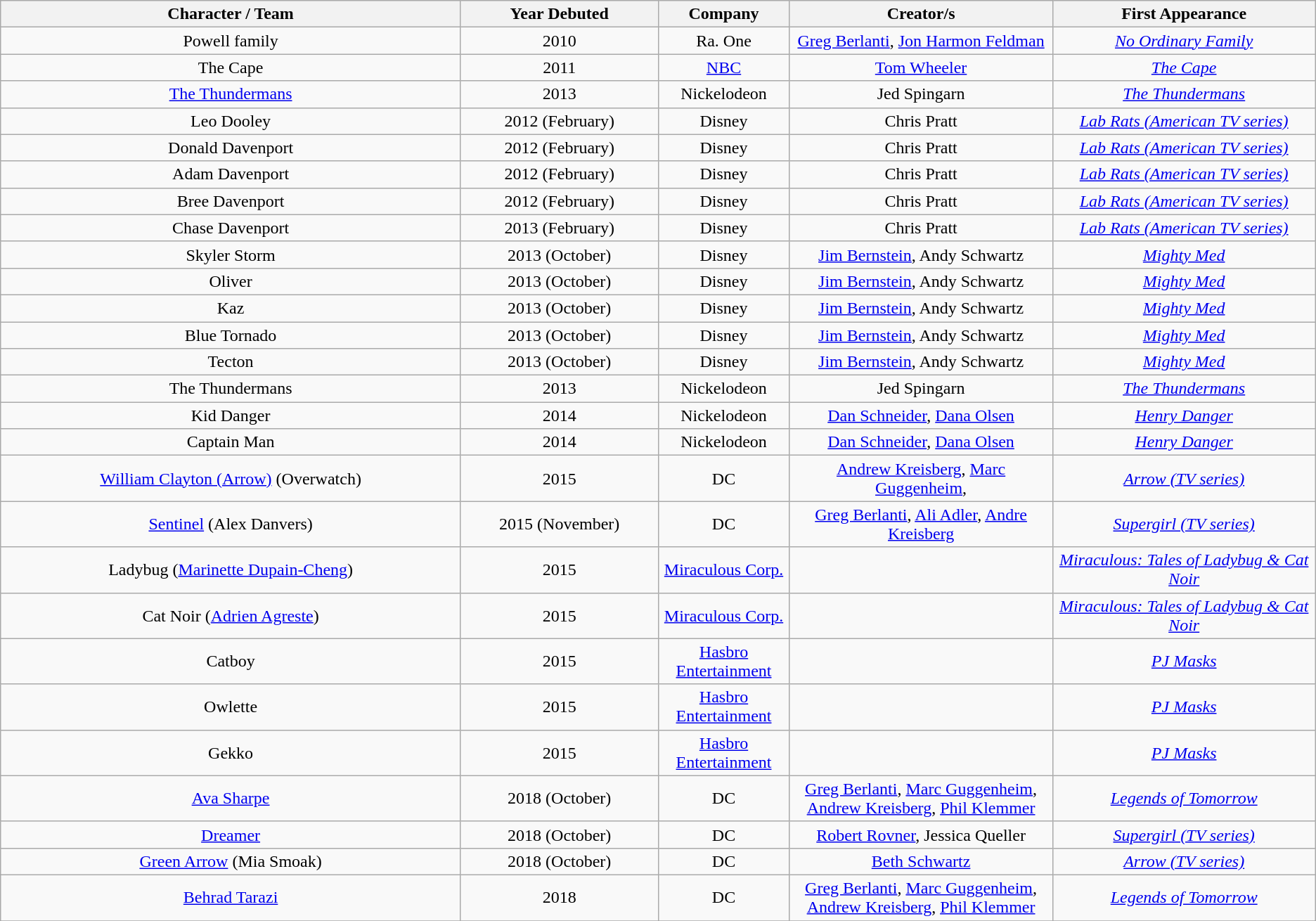<table class="wikitable" style="text-align:center">
<tr>
<th style="width:35%;">Character / Team</th>
<th style="width:15%;">Year Debuted</th>
<th style="width:10%;">Company</th>
<th style="width:20%;">Creator/s</th>
<th style="width:20%;">First Appearance</th>
</tr>
<tr>
<td>Powell family</td>
<td>2010</td>
<td>Ra. One</td>
<td><a href='#'>Greg Berlanti</a>, <a href='#'>Jon Harmon Feldman</a></td>
<td><em><a href='#'>No Ordinary Family</a></em></td>
</tr>
<tr>
<td>The Cape</td>
<td>2011</td>
<td><a href='#'>NBC</a></td>
<td><a href='#'>Tom Wheeler</a></td>
<td><em><a href='#'>The Cape</a></em></td>
</tr>
<tr>
<td><a href='#'>The Thundermans</a></td>
<td>2013</td>
<td>Nickelodeon</td>
<td>Jed Spingarn</td>
<td><em><a href='#'>The Thundermans</a></em></td>
</tr>
<tr>
<td>Leo Dooley</td>
<td>2012 (February)</td>
<td>Disney</td>
<td>Chris Pratt</td>
<td><em><a href='#'>Lab Rats (American TV series)</a></em></td>
</tr>
<tr>
<td>Donald Davenport</td>
<td>2012 (February)</td>
<td>Disney</td>
<td>Chris Pratt</td>
<td><em><a href='#'>Lab Rats (American TV series)</a></em></td>
</tr>
<tr>
<td>Adam Davenport</td>
<td>2012 (February)</td>
<td>Disney</td>
<td>Chris Pratt</td>
<td><em><a href='#'>Lab Rats (American TV series)</a></em></td>
</tr>
<tr>
<td>Bree Davenport</td>
<td>2012 (February)</td>
<td>Disney</td>
<td>Chris Pratt</td>
<td><em><a href='#'>Lab Rats (American TV series)</a></em></td>
</tr>
<tr>
<td>Chase Davenport</td>
<td>2013 (February)</td>
<td>Disney</td>
<td>Chris Pratt</td>
<td><em><a href='#'>Lab Rats (American TV series)</a></em></td>
</tr>
<tr>
<td>Skyler Storm</td>
<td>2013 (October)</td>
<td>Disney</td>
<td><a href='#'>Jim Bernstein</a>, Andy Schwartz</td>
<td><em><a href='#'>Mighty Med</a></em></td>
</tr>
<tr>
<td>Oliver</td>
<td>2013 (October)</td>
<td>Disney</td>
<td><a href='#'>Jim Bernstein</a>, Andy Schwartz</td>
<td><em><a href='#'>Mighty Med</a></em></td>
</tr>
<tr>
<td>Kaz</td>
<td>2013 (October)</td>
<td>Disney</td>
<td><a href='#'>Jim Bernstein</a>, Andy Schwartz</td>
<td><em><a href='#'>Mighty Med</a></em></td>
</tr>
<tr>
<td>Blue Tornado</td>
<td>2013 (October)</td>
<td>Disney</td>
<td><a href='#'>Jim Bernstein</a>, Andy Schwartz</td>
<td><em><a href='#'>Mighty Med</a></em></td>
</tr>
<tr>
<td>Tecton</td>
<td>2013 (October)</td>
<td>Disney</td>
<td><a href='#'>Jim Bernstein</a>, Andy Schwartz</td>
<td><em><a href='#'>Mighty Med</a></em></td>
</tr>
<tr>
<td>The Thundermans</td>
<td>2013</td>
<td>Nickelodeon</td>
<td>Jed Spingarn</td>
<td><em><a href='#'>The Thundermans</a></em></td>
</tr>
<tr>
<td>Kid Danger</td>
<td>2014</td>
<td>Nickelodeon</td>
<td><a href='#'>Dan Schneider</a>, <a href='#'>Dana Olsen</a></td>
<td><em><a href='#'>Henry Danger</a></em></td>
</tr>
<tr>
<td>Captain Man</td>
<td>2014</td>
<td>Nickelodeon</td>
<td><a href='#'>Dan Schneider</a>, <a href='#'>Dana Olsen</a></td>
<td><em><a href='#'>Henry Danger</a></em></td>
</tr>
<tr>
<td><a href='#'>William Clayton (Arrow)</a> (Overwatch)</td>
<td>2015</td>
<td>DC</td>
<td><a href='#'>Andrew Kreisberg</a>, <a href='#'>Marc Guggenheim</a>,</td>
<td><em><a href='#'>Arrow (TV series)</a></em></td>
</tr>
<tr>
<td><a href='#'>Sentinel</a> (Alex Danvers)</td>
<td>2015 (November)</td>
<td>DC</td>
<td><a href='#'>Greg Berlanti</a>, <a href='#'>Ali Adler</a>, <a href='#'>Andre Kreisberg</a></td>
<td><em><a href='#'>Supergirl (TV series)</a></em></td>
</tr>
<tr>
<td>Ladybug (<a href='#'>Marinette Dupain-Cheng</a>)</td>
<td>2015</td>
<td><a href='#'>Miraculous Corp.</a></td>
<td></td>
<td><em><a href='#'>Miraculous: Tales of Ladybug & Cat Noir</a></em></td>
</tr>
<tr>
<td>Cat Noir (<a href='#'>Adrien Agreste</a>)</td>
<td>2015</td>
<td><a href='#'>Miraculous Corp.</a></td>
<td></td>
<td><em><a href='#'>Miraculous: Tales of Ladybug & Cat Noir</a></em></td>
</tr>
<tr>
<td>Catboy</td>
<td>2015</td>
<td><a href='#'>Hasbro Entertainment</a></td>
<td></td>
<td><em><a href='#'>PJ Masks</a></em></td>
</tr>
<tr>
<td>Owlette</td>
<td>2015</td>
<td><a href='#'>Hasbro Entertainment</a></td>
<td></td>
<td><em><a href='#'>PJ Masks</a></em></td>
</tr>
<tr>
<td>Gekko</td>
<td>2015</td>
<td><a href='#'>Hasbro Entertainment</a></td>
<td></td>
<td><em><a href='#'>PJ Masks</a></em></td>
</tr>
<tr>
<td><a href='#'>Ava Sharpe</a></td>
<td>2018 (October)</td>
<td>DC</td>
<td><a href='#'>Greg Berlanti</a>, <a href='#'>Marc Guggenheim</a>, <a href='#'>Andrew Kreisberg</a>, <a href='#'>Phil Klemmer</a></td>
<td><em><a href='#'>Legends of Tomorrow</a></em></td>
</tr>
<tr>
<td><a href='#'>Dreamer</a></td>
<td>2018 (October)</td>
<td>DC</td>
<td><a href='#'>Robert Rovner</a>, Jessica Queller</td>
<td><em><a href='#'>Supergirl (TV series)</a></em></td>
</tr>
<tr>
<td><a href='#'>Green Arrow</a> (Mia Smoak)</td>
<td>2018 (October)</td>
<td>DC</td>
<td><a href='#'>Beth Schwartz</a></td>
<td><em><a href='#'>Arrow (TV series)</a></em></td>
</tr>
<tr>
<td><a href='#'>Behrad Tarazi</a></td>
<td>2018</td>
<td>DC</td>
<td><a href='#'>Greg Berlanti</a>, <a href='#'>Marc Guggenheim</a>, <a href='#'>Andrew Kreisberg</a>, <a href='#'>Phil Klemmer</a></td>
<td><em><a href='#'>Legends of Tomorrow</a></em></td>
</tr>
<tr>
</tr>
</table>
